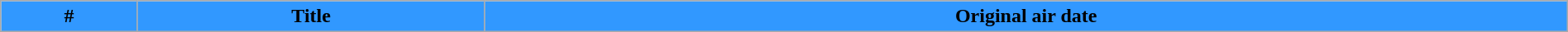<table class="wikitable plainrowheaders" style="width:100%; margin:auto;">
<tr>
<th style="background-color: #3198FF;">#</th>
<th style="background-color: #3198FF;">Title</th>
<th style="background-color: #3198FF;">Original air date<br>




</th>
</tr>
</table>
